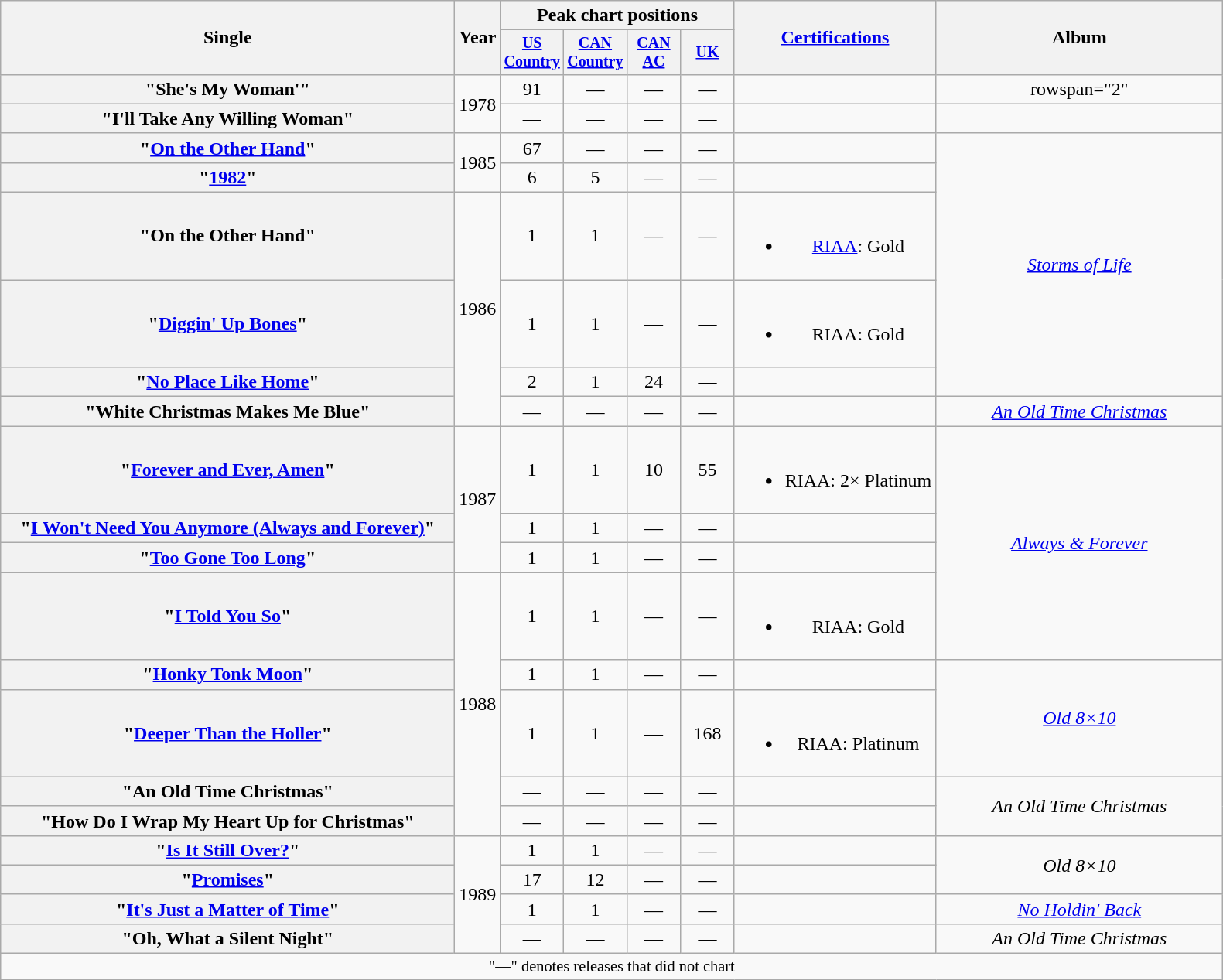<table class="wikitable plainrowheaders" style="text-align:center;">
<tr>
<th rowspan="2" style="width:24em;">Single</th>
<th rowspan="2">Year</th>
<th colspan="4">Peak chart positions</th>
<th rowspan="2"><a href='#'>Certifications</a></th>
<th rowspan="2" style="width:15em;">Album</th>
</tr>
<tr style="font-size:smaller;">
<th width="40"><a href='#'>US Country</a><br></th>
<th width="40"><a href='#'>CAN Country</a><br></th>
<th width="40"><a href='#'>CAN AC</a><br></th>
<th width="40"><a href='#'>UK</a><br></th>
</tr>
<tr>
<th scope="row">"She's My Woman'" <br></th>
<td rowspan="2">1978</td>
<td>91</td>
<td>—</td>
<td>—</td>
<td>—</td>
<td></td>
<td>rowspan="2" </td>
</tr>
<tr>
<th scope="row">"I'll Take Any Willing Woman"<br></th>
<td>—</td>
<td>—</td>
<td>—</td>
<td>—</td>
<td></td>
</tr>
<tr>
<th scope="row">"<a href='#'>On the Other Hand</a>"</th>
<td rowspan="2">1985</td>
<td>67</td>
<td>—</td>
<td>—</td>
<td>—</td>
<td></td>
<td rowspan="5"><em><a href='#'>Storms of Life</a></em></td>
</tr>
<tr>
<th scope="row">"<a href='#'>1982</a>"</th>
<td>6</td>
<td>5</td>
<td>—</td>
<td>—</td>
<td></td>
</tr>
<tr>
<th scope="row">"On the Other Hand" </th>
<td rowspan="4">1986</td>
<td>1</td>
<td>1</td>
<td>—</td>
<td>—</td>
<td><br><ul><li><a href='#'>RIAA</a>: Gold</li></ul></td>
</tr>
<tr>
<th scope="row">"<a href='#'>Diggin' Up Bones</a>"</th>
<td>1</td>
<td>1</td>
<td>—</td>
<td>—</td>
<td><br><ul><li>RIAA: Gold</li></ul></td>
</tr>
<tr>
<th scope="row">"<a href='#'>No Place Like Home</a>"</th>
<td>2</td>
<td>1</td>
<td>24</td>
<td>—</td>
<td></td>
</tr>
<tr>
<th scope="row">"White Christmas Makes Me Blue"</th>
<td>—</td>
<td>—</td>
<td>—</td>
<td>—</td>
<td></td>
<td><em><a href='#'>An Old Time Christmas</a></em></td>
</tr>
<tr>
<th scope="row">"<a href='#'>Forever and Ever, Amen</a>"</th>
<td rowspan="3">1987</td>
<td>1</td>
<td>1</td>
<td>10</td>
<td>55</td>
<td><br><ul><li>RIAA: 2× Platinum</li></ul></td>
<td rowspan="4"><em><a href='#'>Always & Forever</a></em></td>
</tr>
<tr>
<th scope="row">"<a href='#'>I Won't Need You Anymore (Always and Forever)</a>"</th>
<td>1</td>
<td>1</td>
<td>—</td>
<td>—</td>
<td></td>
</tr>
<tr>
<th scope="row">"<a href='#'>Too Gone Too Long</a>"</th>
<td>1</td>
<td>1</td>
<td>—</td>
<td>—</td>
<td></td>
</tr>
<tr>
<th scope="row">"<a href='#'>I Told You So</a>"</th>
<td rowspan="5">1988</td>
<td>1</td>
<td>1</td>
<td>—</td>
<td>—</td>
<td><br><ul><li>RIAA: Gold</li></ul></td>
</tr>
<tr>
<th scope="row">"<a href='#'>Honky Tonk Moon</a>"</th>
<td>1</td>
<td>1</td>
<td>—</td>
<td>—</td>
<td></td>
<td rowspan="2"><em><a href='#'>Old 8×10</a></em></td>
</tr>
<tr>
<th scope="row">"<a href='#'>Deeper Than the Holler</a>"</th>
<td>1</td>
<td>1</td>
<td>—</td>
<td>168</td>
<td><br><ul><li>RIAA: Platinum</li></ul></td>
</tr>
<tr>
<th scope="row">"An Old Time Christmas"</th>
<td>—</td>
<td>—</td>
<td>—</td>
<td>—</td>
<td></td>
<td rowspan="2"><em>An Old Time Christmas</em></td>
</tr>
<tr>
<th scope="row">"How Do I Wrap My Heart Up for Christmas"</th>
<td>—</td>
<td>—</td>
<td>—</td>
<td>—</td>
<td></td>
</tr>
<tr>
<th scope="row">"<a href='#'>Is It Still Over?</a>"</th>
<td rowspan="4">1989</td>
<td>1</td>
<td>1</td>
<td>—</td>
<td>—</td>
<td></td>
<td rowspan="2"><em>Old 8×10</em></td>
</tr>
<tr>
<th scope="row">"<a href='#'>Promises</a>"</th>
<td>17</td>
<td>12</td>
<td>—</td>
<td>—</td>
<td></td>
</tr>
<tr>
<th scope="row">"<a href='#'>It's Just a Matter of Time</a>"</th>
<td>1</td>
<td>1</td>
<td>—</td>
<td>—</td>
<td></td>
<td><em><a href='#'>No Holdin' Back</a></em></td>
</tr>
<tr>
<th scope="row">"Oh, What a Silent Night"</th>
<td>—</td>
<td>—</td>
<td>—</td>
<td>—</td>
<td></td>
<td><em>An Old Time Christmas</em></td>
</tr>
<tr>
<td colspan="10" style="font-size:85%">"—" denotes releases that did not chart</td>
</tr>
</table>
